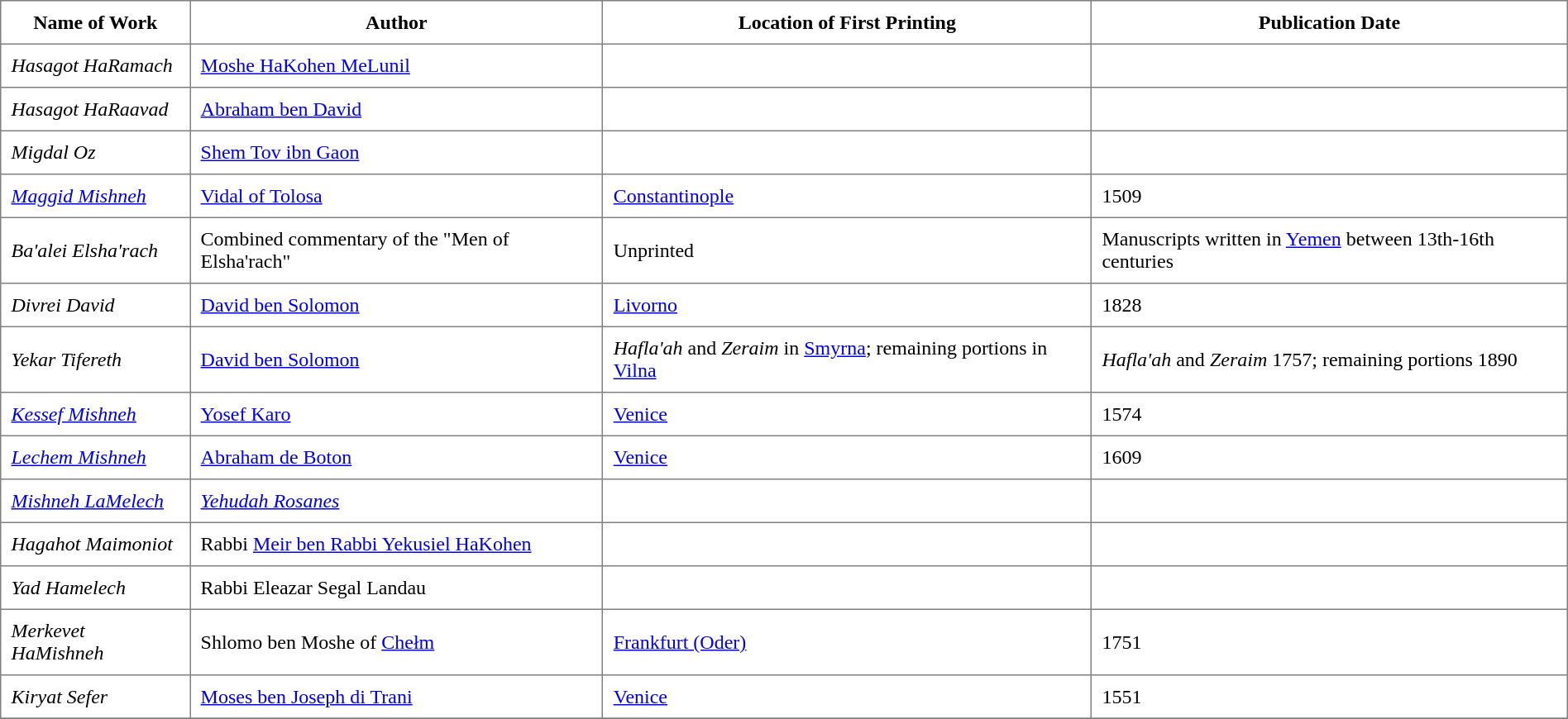<table class="toccolours" border="1" cellpadding="8" style="border-collapse: collapse;">
<tr>
<th>Name of Work</th>
<th>Author</th>
<th>Location of First Printing</th>
<th>Publication Date</th>
</tr>
<tr>
<td><em>Hasagot HaRamach</em></td>
<td><a href='#'>Moshe HaKohen MeLunil</a></td>
<td></td>
<td></td>
</tr>
<tr>
<td><em>Hasagot HaRaavad</em></td>
<td><a href='#'>Abraham ben David</a></td>
<td></td>
<td></td>
</tr>
<tr>
<td><em>Migdal Oz</em></td>
<td><a href='#'>Shem Tov ibn Gaon</a></td>
<td></td>
<td></td>
</tr>
<tr>
<td><em><a href='#'>Maggid Mishneh</a></em></td>
<td><a href='#'>Vidal of Tolosa</a></td>
<td><a href='#'>Constantinople</a></td>
<td>1509</td>
</tr>
<tr>
<td><em>Ba'alei Elsha'rach</em></td>
<td>Combined commentary of the "Men of Elsha'rach"</td>
<td>Unprinted</td>
<td>Manuscripts written in <a href='#'>Yemen</a> between 13th-16th centuries</td>
</tr>
<tr>
<td><em>Divrei David</em></td>
<td><a href='#'>David ben Solomon</a></td>
<td><a href='#'>Livorno</a></td>
<td>1828</td>
</tr>
<tr>
<td><em>Yekar Tifereth</em></td>
<td><a href='#'>David ben Solomon</a></td>
<td><em>Hafla'ah</em> and <em>Zeraim</em> in <a href='#'>Smyrna</a>; remaining portions in <a href='#'>Vilna</a></td>
<td><em>Hafla'ah</em> and <em>Zeraim</em> 1757; remaining portions 1890</td>
</tr>
<tr>
<td><em><a href='#'>Kessef Mishneh</a></em></td>
<td><a href='#'>Yosef Karo</a></td>
<td><a href='#'>Venice</a></td>
<td>1574</td>
</tr>
<tr>
<td><em><a href='#'>Lechem Mishneh</a></em></td>
<td><a href='#'>Abraham de Boton</a></td>
<td><a href='#'>Venice</a></td>
<td>1609</td>
</tr>
<tr>
<td><em><a href='#'>Mishneh LaMelech</a></em></td>
<td><em><a href='#'>Yehudah Rosanes</a></em></td>
<td></td>
<td></td>
</tr>
<tr>
<td><em>Hagahot Maimoniot</em></td>
<td>Rabbi <a href='#'>Meir ben Rabbi Yekusiel HaKohen</a></td>
<td></td>
<td></td>
</tr>
<tr>
<td><em>Yad Hamelech</em></td>
<td>Rabbi Eleazar Segal Landau</td>
<td></td>
<td></td>
</tr>
<tr>
<td><em>Merkevet HaMishneh</em></td>
<td>Shlomo ben Moshe of <a href='#'>Chełm</a></td>
<td><a href='#'>Frankfurt (Oder)</a></td>
<td>1751</td>
</tr>
<tr>
<td><em>Kiryat Sefer</em></td>
<td><a href='#'>Moses ben Joseph di Trani</a></td>
<td><a href='#'>Venice</a></td>
<td>1551</td>
</tr>
<tr>
</tr>
</table>
